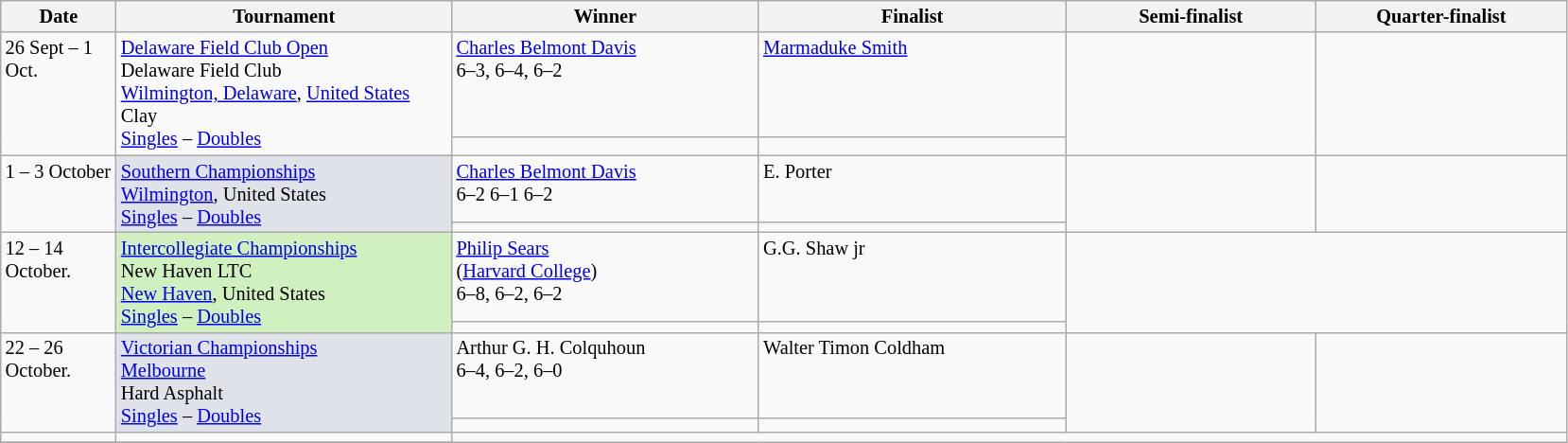<table class="wikitable" style="font-size:85%;">
<tr>
<th width="75">Date</th>
<th width="230">Tournament</th>
<th width="210">Winner</th>
<th width="210">Finalist</th>
<th width="170">Semi-finalist</th>
<th width="170">Quarter-finalist</th>
</tr>
<tr valign=top>
<td rowspan=2>26 Sept – 1 Oct.</td>
<td rowspan=2><a href='#'>Delaware Field Club Open</a><br>Delaware Field Club<br><a href='#'>Wilmington, Delaware</a>, <a href='#'>United States</a><br>Clay<br><a href='#'>Singles</a> – <a href='#'>Doubles</a></td>
<td> <a href='#'>Charles Belmont Davis</a><br>6–3, 6–4, 6–2</td>
<td> <a href='#'>Marmaduke Smith</a></td>
<td rowspan=2></td>
<td rowspan=2></td>
</tr>
<tr valign=top>
<td></td>
<td></td>
</tr>
<tr valign=top>
<td rowspan=2>1 – 3 October</td>
<td style="background:#dfe2e9" rowspan=2><a href='#'>Southern Championships</a><br> <a href='#'>Wilmington</a>, United States<br><a href='#'>Singles</a> – <a href='#'>Doubles</a></td>
<td> <a href='#'>Charles Belmont Davis</a><br>6–2 6–1 6–2</td>
<td> E. Porter</td>
<td rowspan=2></td>
<td rowspan=2></td>
</tr>
<tr valign=top>
<td></td>
<td></td>
</tr>
<tr valign=top>
<td rowspan=2>12 – 14 October.</td>
<td style="background:#d0f0c0" rowspan=2><a href='#'>Intercollegiate Championships</a><br>New Haven LTC<br><a href='#'>New Haven</a>, United States<br><a href='#'>Singles</a> – <a href='#'>Doubles</a></td>
<td> <a href='#'>Philip Sears</a><br>(<a href='#'>Harvard College</a>)<br>6–8, 6–2, 6–2</td>
<td> G.G. Shaw jr</td>
</tr>
<tr valign=top>
<td></td>
<td></td>
</tr>
<tr valign=top>
<td rowspan=2>22 – 26 October.</td>
<td style="background:#dfe2e9" rowspan=2><a href='#'>Victorian Championships</a> <br> <a href='#'>Melbourne</a><br>Hard Asphalt<br><a href='#'>Singles</a> – <a href='#'>Doubles</a></td>
<td> Arthur G. H. Colquhoun<br>6–4, 6–2, 6–0</td>
<td>  Walter Timon Coldham</td>
<td rowspan=2></td>
<td rowspan=2></td>
</tr>
<tr valign=top>
<td></td>
<td></td>
</tr>
<tr valign=top>
<td></td>
<td></td>
</tr>
<tr valign=top>
</tr>
</table>
